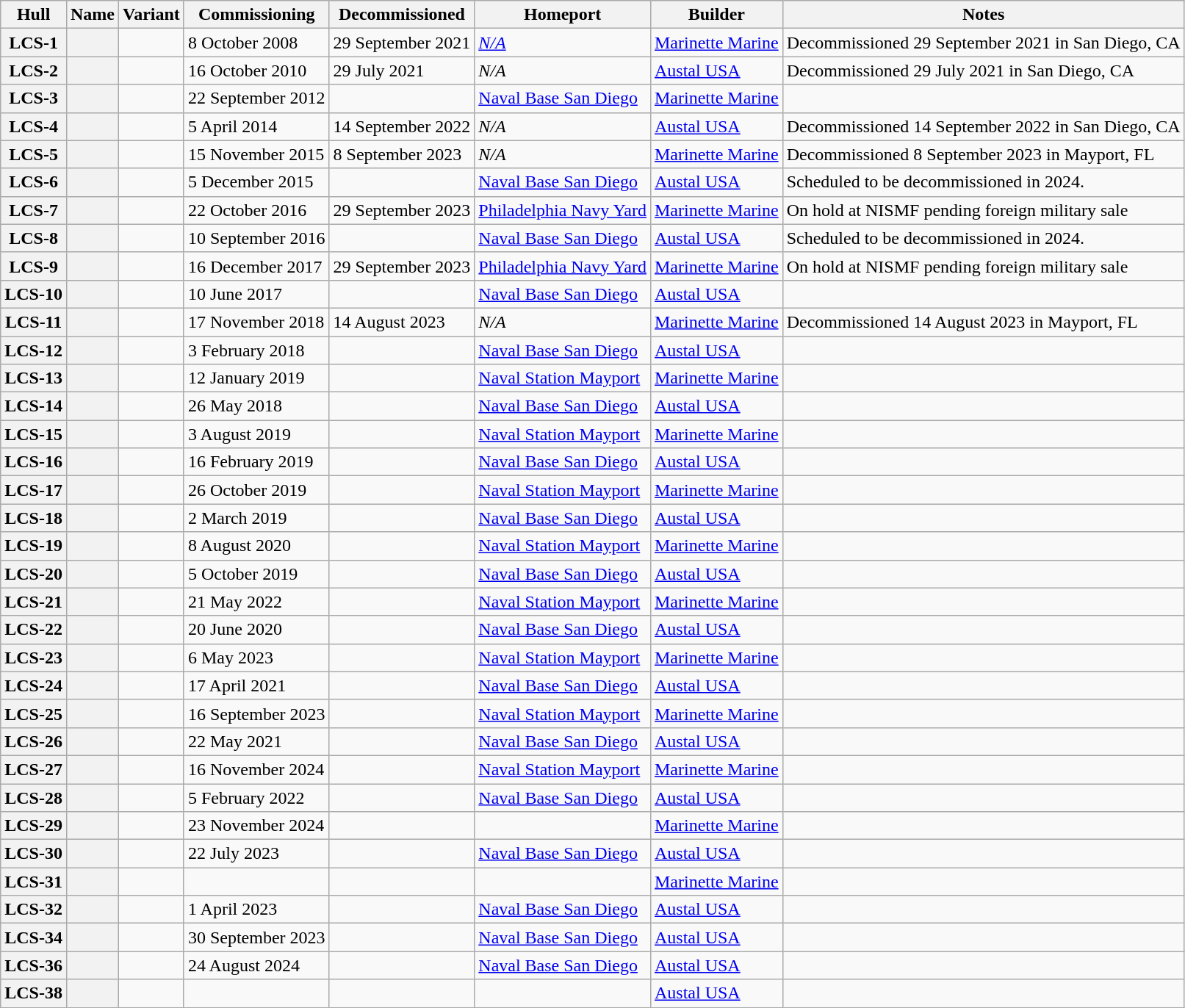<table class="wikitable sortable plainrowheaders">
<tr>
<th scope="col">Hull</th>
<th scope="col">Name</th>
<th scope="col">Variant</th>
<th scope="col">Commissioning</th>
<th scope="col">Decommissioned</th>
<th scope="col">Homeport</th>
<th scope="col">Builder</th>
<th scope="col">Notes</th>
</tr>
<tr>
<th scope="row">LCS-1</th>
<th scope="row"></th>
<td></td>
<td>8 October 2008</td>
<td>29 September 2021</td>
<td><em><a href='#'>N/A</a></em></td>
<td><a href='#'>Marinette Marine</a></td>
<td>Decommissioned 29 September 2021 in San Diego, CA</td>
</tr>
<tr>
<th scope="row">LCS-2</th>
<th scope="row"></th>
<td></td>
<td>16 October 2010</td>
<td>29 July 2021</td>
<td><em>N/A</em></td>
<td><a href='#'>Austal USA</a></td>
<td>Decommissioned 29 July 2021 in San Diego, CA</td>
</tr>
<tr>
<th scope="row">LCS-3</th>
<th scope="row"></th>
<td></td>
<td>22 September 2012</td>
<td></td>
<td><a href='#'>Naval Base San Diego</a></td>
<td><a href='#'>Marinette Marine</a></td>
<td></td>
</tr>
<tr>
<th scope="row">LCS-4</th>
<th scope="row"></th>
<td></td>
<td>5 April 2014</td>
<td>14 September 2022</td>
<td><em>N/A</em></td>
<td><a href='#'>Austal USA</a></td>
<td>Decommissioned 14 September 2022 in San Diego, CA</td>
</tr>
<tr>
<th scope="row">LCS-5</th>
<th scope="row"></th>
<td></td>
<td>15 November 2015</td>
<td>8 September 2023</td>
<td><em>N/A</em></td>
<td><a href='#'>Marinette Marine</a></td>
<td>Decommissioned 8 September 2023 in Mayport, FL</td>
</tr>
<tr>
<th scope="row">LCS-6</th>
<th scope="row"></th>
<td></td>
<td>5 December 2015</td>
<td></td>
<td><a href='#'>Naval Base San Diego</a></td>
<td><a href='#'>Austal USA</a></td>
<td>Scheduled to be decommissioned in 2024.</td>
</tr>
<tr>
<th scope="row">LCS-7</th>
<th scope="row"></th>
<td></td>
<td>22 October 2016</td>
<td>29 September 2023</td>
<td><a href='#'>Philadelphia Navy Yard</a></td>
<td><a href='#'>Marinette Marine</a></td>
<td>On hold at NISMF pending foreign military sale</td>
</tr>
<tr>
<th scope="row">LCS-8</th>
<th scope="row"></th>
<td></td>
<td>10 September 2016</td>
<td></td>
<td><a href='#'>Naval Base San Diego</a></td>
<td><a href='#'>Austal USA</a></td>
<td>Scheduled to be decommissioned in 2024.</td>
</tr>
<tr>
<th scope="row">LCS-9</th>
<th scope="row"></th>
<td></td>
<td>16 December 2017</td>
<td>29 September 2023</td>
<td><a href='#'>Philadelphia Navy Yard</a></td>
<td><a href='#'>Marinette Marine</a></td>
<td>On hold at NISMF pending foreign military sale</td>
</tr>
<tr>
<th scope="row">LCS-10</th>
<th scope="row"></th>
<td></td>
<td>10 June 2017</td>
<td></td>
<td><a href='#'>Naval Base San Diego</a></td>
<td><a href='#'>Austal USA</a></td>
<td></td>
</tr>
<tr>
<th scope="row">LCS-11</th>
<th scope="row"></th>
<td></td>
<td>17 November 2018</td>
<td>14 August 2023</td>
<td><em>N/A</em></td>
<td><a href='#'>Marinette Marine</a></td>
<td>Decommissioned 14 August 2023 in Mayport, FL</td>
</tr>
<tr>
<th scope="row">LCS-12</th>
<th scope="row"></th>
<td></td>
<td>3 February 2018</td>
<td></td>
<td><a href='#'>Naval Base San Diego</a></td>
<td><a href='#'>Austal USA</a></td>
<td></td>
</tr>
<tr>
<th scope="row">LCS-13</th>
<th scope="row"></th>
<td></td>
<td>12 January 2019</td>
<td></td>
<td><a href='#'>Naval Station Mayport</a></td>
<td><a href='#'>Marinette Marine</a></td>
<td></td>
</tr>
<tr>
<th scope="row">LCS-14</th>
<th scope="row"></th>
<td></td>
<td>26 May 2018</td>
<td></td>
<td><a href='#'>Naval Base San Diego</a></td>
<td><a href='#'>Austal USA</a></td>
<td></td>
</tr>
<tr>
<th scope="row">LCS-15</th>
<th scope="row"></th>
<td></td>
<td>3 August 2019</td>
<td></td>
<td><a href='#'>Naval Station Mayport</a></td>
<td><a href='#'>Marinette Marine</a></td>
<td></td>
</tr>
<tr>
<th scope="row">LCS-16</th>
<th scope="row"></th>
<td></td>
<td>16 February 2019</td>
<td></td>
<td><a href='#'>Naval Base San Diego</a></td>
<td><a href='#'>Austal USA</a></td>
<td></td>
</tr>
<tr>
<th scope="row">LCS-17</th>
<th scope="row"></th>
<td></td>
<td>26 October 2019</td>
<td></td>
<td><a href='#'>Naval Station Mayport</a></td>
<td><a href='#'>Marinette Marine</a></td>
<td></td>
</tr>
<tr>
<th scope="row">LCS-18</th>
<th scope="row"></th>
<td></td>
<td>2 March 2019</td>
<td></td>
<td><a href='#'>Naval Base San Diego</a></td>
<td><a href='#'>Austal USA</a></td>
<td></td>
</tr>
<tr>
<th scope="row">LCS-19</th>
<th scope="row"></th>
<td></td>
<td>8 August 2020</td>
<td></td>
<td><a href='#'>Naval Station Mayport</a></td>
<td><a href='#'>Marinette Marine</a></td>
<td></td>
</tr>
<tr>
<th scope="row">LCS-20</th>
<th scope="row"></th>
<td></td>
<td>5 October 2019</td>
<td></td>
<td><a href='#'>Naval Base San Diego</a></td>
<td><a href='#'>Austal USA</a></td>
<td></td>
</tr>
<tr>
<th scope="row">LCS-21</th>
<th scope="row"></th>
<td></td>
<td>21 May 2022</td>
<td></td>
<td><a href='#'>Naval Station Mayport</a></td>
<td><a href='#'>Marinette Marine</a></td>
<td></td>
</tr>
<tr>
<th scope="row">LCS-22</th>
<th scope="row"></th>
<td></td>
<td>20 June 2020</td>
<td></td>
<td><a href='#'>Naval Base San Diego</a></td>
<td><a href='#'>Austal USA</a></td>
<td></td>
</tr>
<tr>
<th scope="row">LCS-23</th>
<th scope="row"></th>
<td></td>
<td>6 May 2023</td>
<td></td>
<td><a href='#'>Naval Station Mayport</a></td>
<td><a href='#'>Marinette Marine</a></td>
<td></td>
</tr>
<tr>
<th scope="row">LCS-24</th>
<th scope="row"></th>
<td></td>
<td>17 April 2021</td>
<td></td>
<td><a href='#'>Naval Base San Diego</a></td>
<td><a href='#'>Austal USA</a></td>
<td></td>
</tr>
<tr>
<th scope="row">LCS-25</th>
<th scope="row"></th>
<td></td>
<td>16 September 2023</td>
<td></td>
<td><a href='#'>Naval Station Mayport</a></td>
<td><a href='#'>Marinette Marine</a></td>
<td></td>
</tr>
<tr>
<th scope="row">LCS-26</th>
<th scope="row"></th>
<td></td>
<td>22 May 2021</td>
<td></td>
<td><a href='#'>Naval Base San Diego</a></td>
<td><a href='#'>Austal USA</a></td>
<td></td>
</tr>
<tr>
<th scope="row">LCS-27</th>
<th scope="row"></th>
<td></td>
<td>16 November 2024</td>
<td></td>
<td><a href='#'>Naval Station Mayport</a></td>
<td><a href='#'>Marinette Marine</a></td>
<td></td>
</tr>
<tr>
<th scope="row">LCS-28</th>
<th scope="row"></th>
<td></td>
<td>5 February 2022</td>
<td></td>
<td><a href='#'>Naval Base San Diego</a></td>
<td><a href='#'>Austal USA</a></td>
<td></td>
</tr>
<tr>
<th scope="row">LCS-29</th>
<th scope="row"></th>
<td></td>
<td>23 November 2024</td>
<td></td>
<td></td>
<td><a href='#'>Marinette Marine</a></td>
<td></td>
</tr>
<tr>
<th scope="row">LCS-30</th>
<th scope="row"></th>
<td></td>
<td>22 July 2023</td>
<td></td>
<td><a href='#'>Naval Base San Diego</a></td>
<td><a href='#'>Austal USA</a></td>
<td></td>
</tr>
<tr>
<th scope="row">LCS-31</th>
<th scope="row"></th>
<td></td>
<td></td>
<td></td>
<td></td>
<td><a href='#'>Marinette Marine</a></td>
<td></td>
</tr>
<tr>
<th scope="row">LCS-32</th>
<th scope="row"></th>
<td></td>
<td>1 April 2023</td>
<td></td>
<td><a href='#'>Naval Base San Diego</a></td>
<td><a href='#'>Austal USA</a></td>
<td></td>
</tr>
<tr>
<th scope="row">LCS-34</th>
<th scope="row"></th>
<td></td>
<td>30 September 2023</td>
<td></td>
<td><a href='#'>Naval Base San Diego</a></td>
<td><a href='#'>Austal USA</a></td>
<td></td>
</tr>
<tr>
<th scope="row">LCS-36</th>
<th scope="row"></th>
<td></td>
<td>24 August 2024</td>
<td></td>
<td><a href='#'>Naval Base San Diego</a></td>
<td><a href='#'>Austal USA</a></td>
<td></td>
</tr>
<tr>
<th scope="row">LCS-38</th>
<th scope="row"></th>
<td></td>
<td></td>
<td></td>
<td></td>
<td><a href='#'>Austal USA</a></td>
<td></td>
</tr>
</table>
